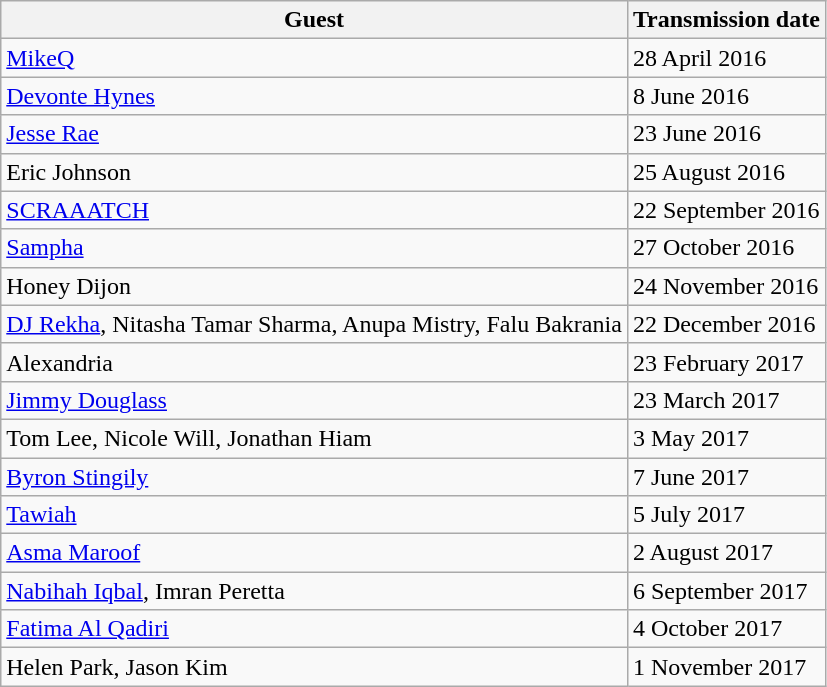<table class="wikitable">
<tr>
<th>Guest</th>
<th>Transmission date</th>
</tr>
<tr>
<td><a href='#'>MikeQ</a></td>
<td>28 April 2016</td>
</tr>
<tr>
<td><a href='#'>Devonte Hynes</a></td>
<td>8 June 2016</td>
</tr>
<tr>
<td><a href='#'>Jesse Rae</a></td>
<td>23 June 2016</td>
</tr>
<tr>
<td>Eric Johnson</td>
<td>25 August 2016</td>
</tr>
<tr>
<td><a href='#'>SCRAAATCH</a></td>
<td>22 September 2016</td>
</tr>
<tr>
<td><a href='#'>Sampha</a></td>
<td>27 October 2016</td>
</tr>
<tr>
<td>Honey Dijon</td>
<td>24 November 2016</td>
</tr>
<tr>
<td><a href='#'>DJ Rekha</a>, Nitasha Tamar Sharma, Anupa Mistry, Falu Bakrania</td>
<td>22 December 2016</td>
</tr>
<tr>
<td>Alexandria</td>
<td>23 February 2017</td>
</tr>
<tr>
<td><a href='#'>Jimmy Douglass</a></td>
<td>23 March 2017</td>
</tr>
<tr>
<td>Tom Lee, Nicole Will, Jonathan Hiam</td>
<td>3 May 2017</td>
</tr>
<tr>
<td><a href='#'>Byron Stingily</a></td>
<td>7 June 2017</td>
</tr>
<tr>
<td><a href='#'>Tawiah</a></td>
<td>5 July 2017</td>
</tr>
<tr>
<td><a href='#'>Asma Maroof</a></td>
<td>2 August 2017</td>
</tr>
<tr>
<td><a href='#'>Nabihah Iqbal</a>, Imran Peretta</td>
<td>6 September 2017</td>
</tr>
<tr>
<td><a href='#'>Fatima Al Qadiri</a></td>
<td>4 October 2017</td>
</tr>
<tr>
<td>Helen Park, Jason Kim</td>
<td>1 November 2017</td>
</tr>
</table>
